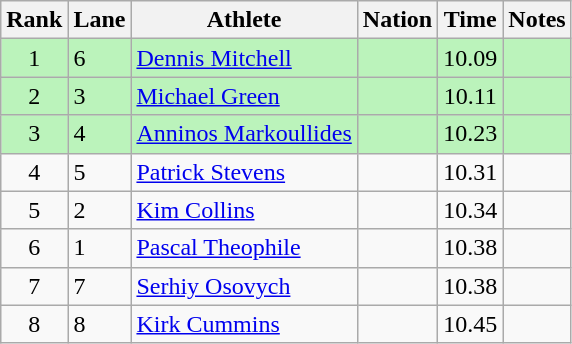<table class="wikitable sortable">
<tr>
<th>Rank</th>
<th>Lane</th>
<th>Athlete</th>
<th>Nation</th>
<th>Time</th>
<th>Notes</th>
</tr>
<tr style="background:#bbf3bb;">
<td align="center">1</td>
<td>6</td>
<td><a href='#'>Dennis Mitchell</a></td>
<td></td>
<td align="center">10.09</td>
<td align=center></td>
</tr>
<tr style="background:#bbf3bb;">
<td align="center">2</td>
<td>3</td>
<td><a href='#'>Michael Green</a></td>
<td></td>
<td align="center">10.11</td>
<td align=center></td>
</tr>
<tr style="background:#bbf3bb;">
<td align="center">3</td>
<td>4</td>
<td><a href='#'>Anninos Markoullides</a></td>
<td></td>
<td align="center">10.23</td>
<td align=center></td>
</tr>
<tr>
<td align="center">4</td>
<td>5</td>
<td><a href='#'>Patrick Stevens</a></td>
<td></td>
<td align="center">10.31</td>
<td></td>
</tr>
<tr>
<td align="center">5</td>
<td>2</td>
<td><a href='#'>Kim Collins</a></td>
<td></td>
<td align="center">10.34</td>
<td></td>
</tr>
<tr>
<td align="center">6</td>
<td>1</td>
<td><a href='#'>Pascal Theophile</a></td>
<td></td>
<td align="center">10.38</td>
<td></td>
</tr>
<tr>
<td align="center">7</td>
<td>7</td>
<td><a href='#'>Serhiy Osovych</a></td>
<td></td>
<td align="center">10.38</td>
<td></td>
</tr>
<tr>
<td align="center">8</td>
<td>8</td>
<td><a href='#'>Kirk Cummins</a></td>
<td></td>
<td align="center">10.45</td>
<td></td>
</tr>
</table>
